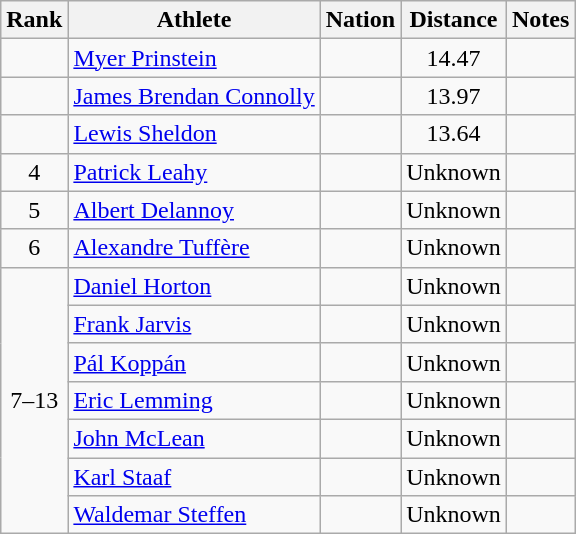<table class="wikitable sortable" style="text-align:center">
<tr>
<th>Rank</th>
<th>Athlete</th>
<th>Nation</th>
<th>Distance</th>
<th>Notes</th>
</tr>
<tr>
<td></td>
<td align=left><a href='#'>Myer Prinstein</a></td>
<td align=left></td>
<td>14.47</td>
<td></td>
</tr>
<tr>
<td></td>
<td align=left><a href='#'>James Brendan Connolly</a></td>
<td align=left></td>
<td>13.97</td>
<td></td>
</tr>
<tr>
<td></td>
<td align=left><a href='#'>Lewis Sheldon</a></td>
<td align=left></td>
<td>13.64</td>
<td></td>
</tr>
<tr>
<td>4</td>
<td align=left><a href='#'>Patrick Leahy</a></td>
<td align=left></td>
<td>Unknown</td>
<td></td>
</tr>
<tr>
<td>5</td>
<td align=left><a href='#'>Albert Delannoy</a></td>
<td align=left></td>
<td>Unknown</td>
<td></td>
</tr>
<tr>
<td>6</td>
<td align=left><a href='#'>Alexandre Tuffère</a></td>
<td align=left></td>
<td>Unknown</td>
<td></td>
</tr>
<tr>
<td rowspan=7 align=center>7–13</td>
<td align=left><a href='#'>Daniel Horton</a></td>
<td align=left></td>
<td>Unknown</td>
<td></td>
</tr>
<tr>
<td align=left><a href='#'>Frank Jarvis</a></td>
<td align=left></td>
<td>Unknown</td>
<td></td>
</tr>
<tr>
<td align=left><a href='#'>Pál Koppán</a></td>
<td align=left></td>
<td>Unknown</td>
<td></td>
</tr>
<tr>
<td align=left><a href='#'>Eric Lemming</a></td>
<td align=left></td>
<td>Unknown</td>
<td></td>
</tr>
<tr>
<td align=left><a href='#'>John McLean</a></td>
<td align=left></td>
<td>Unknown</td>
<td></td>
</tr>
<tr>
<td align=left><a href='#'>Karl Staaf</a></td>
<td align=left></td>
<td>Unknown</td>
<td></td>
</tr>
<tr>
<td align=left><a href='#'>Waldemar Steffen</a></td>
<td align=left></td>
<td>Unknown</td>
<td></td>
</tr>
</table>
